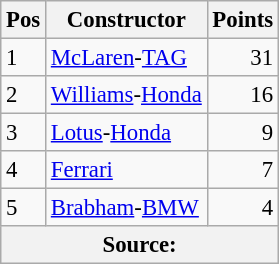<table class="wikitable" style="font-size: 95%;">
<tr>
<th>Pos</th>
<th>Constructor</th>
<th>Points</th>
</tr>
<tr>
<td>1</td>
<td> <a href='#'>McLaren</a>-<a href='#'>TAG</a></td>
<td align="right">31</td>
</tr>
<tr>
<td>2</td>
<td> <a href='#'>Williams</a>-<a href='#'>Honda</a></td>
<td align="right">16</td>
</tr>
<tr>
<td>3</td>
<td> <a href='#'>Lotus</a>-<a href='#'>Honda</a></td>
<td align="right">9</td>
</tr>
<tr>
<td>4</td>
<td> <a href='#'>Ferrari</a></td>
<td align="right">7</td>
</tr>
<tr>
<td>5</td>
<td> <a href='#'>Brabham</a>-<a href='#'>BMW</a></td>
<td align="right">4</td>
</tr>
<tr>
<th colspan=4>Source: </th>
</tr>
</table>
